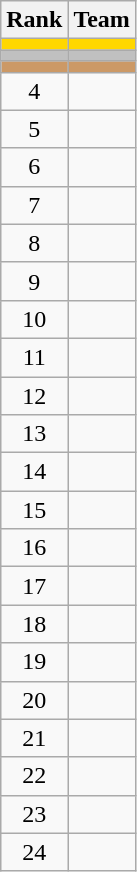<table class=wikitable style="text-align:center;">
<tr>
<th>Rank</th>
<th>Team</th>
</tr>
<tr style="background:gold">
<td></td>
<td align=left></td>
</tr>
<tr style="background:silver">
<td></td>
<td align=left></td>
</tr>
<tr style="background:#c96">
<td></td>
<td align=left></td>
</tr>
<tr>
<td>4</td>
<td align=left></td>
</tr>
<tr>
<td>5</td>
<td align=left></td>
</tr>
<tr>
<td>6</td>
<td align=left></td>
</tr>
<tr>
<td>7</td>
<td align=left></td>
</tr>
<tr>
<td>8</td>
<td align=left></td>
</tr>
<tr>
<td>9</td>
<td align=left></td>
</tr>
<tr>
<td>10</td>
<td align=left></td>
</tr>
<tr>
<td>11</td>
<td align=left></td>
</tr>
<tr>
<td>12</td>
<td align=left></td>
</tr>
<tr>
<td>13</td>
<td align=left></td>
</tr>
<tr>
<td>14</td>
<td align=left></td>
</tr>
<tr>
<td>15</td>
<td align=left></td>
</tr>
<tr>
<td>16</td>
<td align=left></td>
</tr>
<tr>
<td>17</td>
<td align=left></td>
</tr>
<tr>
<td>18</td>
<td align=left></td>
</tr>
<tr>
<td>19</td>
<td align=left></td>
</tr>
<tr>
<td>20</td>
<td align=left></td>
</tr>
<tr>
<td>21</td>
<td align=left></td>
</tr>
<tr>
<td>22</td>
<td align=left></td>
</tr>
<tr>
<td>23</td>
<td align=left></td>
</tr>
<tr>
<td>24</td>
<td align=left></td>
</tr>
</table>
